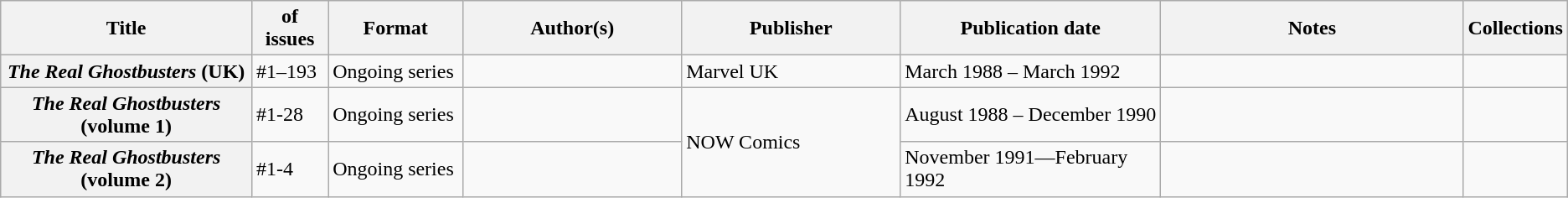<table class="wikitable">
<tr>
<th>Title</th>
<th style="width:40pt"> of issues</th>
<th style="width:75pt">Format</th>
<th style="width:125pt">Author(s)</th>
<th style="width:125pt">Publisher</th>
<th style="width:150pt">Publication date</th>
<th style="width:175pt">Notes</th>
<th>Collections</th>
</tr>
<tr>
<th><em>The Real Ghostbusters</em> (UK)</th>
<td>#1–193</td>
<td>Ongoing series</td>
<td></td>
<td>Marvel UK</td>
<td>March 1988 – March 1992</td>
<td></td>
<td></td>
</tr>
<tr>
<th><em>The Real Ghostbusters</em> (volume 1)</th>
<td>#1-28</td>
<td>Ongoing series</td>
<td></td>
<td rowspan="2">NOW Comics</td>
<td>August 1988 – December 1990</td>
<td></td>
<td></td>
</tr>
<tr>
<th><em>The Real Ghostbusters</em> (volume 2)</th>
<td>#1-4</td>
<td>Ongoing series</td>
<td></td>
<td>November 1991—February 1992</td>
<td></td>
<td></td>
</tr>
</table>
